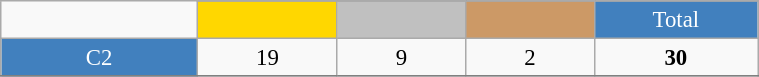<table class="wikitable"  style="font-size:95%; text-align:center; border:gray solid 1px; width:40%;">
<tr>
<td rowspan="2" style="width:3%;"></td>
</tr>
<tr>
<td style="width:2%;" bgcolor=gold></td>
<td style="width:2%;" bgcolor=silver></td>
<td style="width:2%;" bgcolor=cc9966></td>
<td style="width:2%; background-color:#4180be; color:white;">Total</td>
</tr>
<tr>
<td style="background-color:#4180be; color:white;">C2</td>
<td>19</td>
<td>9</td>
<td>2</td>
<td><strong>30</strong></td>
</tr>
<tr>
</tr>
</table>
